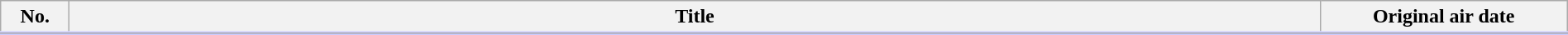<table class="wikitable" style="width:100%; margin:auto; background:#FFF;">
<tr style="border-bottom: 3px solid #CCF;">
<th style="width:3em;">No.</th>
<th>Title</th>
<th style="width:12em;">Original air date</th>
</tr>
<tr>
</tr>
</table>
